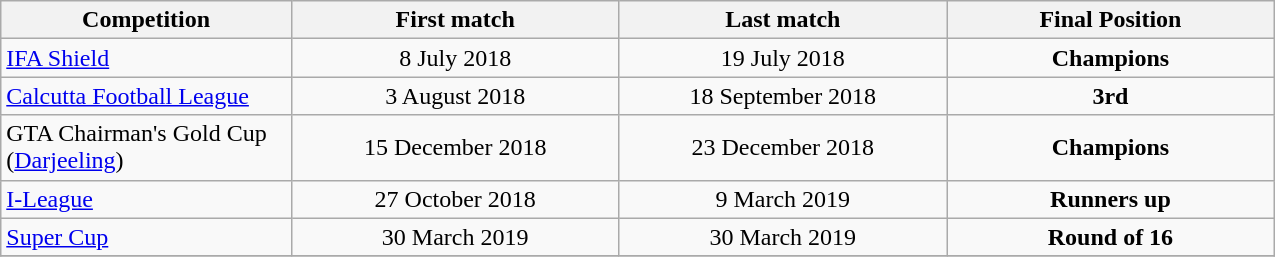<table class="wikitable" style="text-align:center; width:850px;">
<tr>
<th style="text-align:center; width:150px;">Competition</th>
<th style="text-align:center; width:170px;">First match</th>
<th style="text-align:center; width:170px;">Last match</th>
<th style="text-align:center; width:170px;">Final Position</th>
</tr>
<tr>
<td style="text-align:left;"><a href='#'>IFA Shield</a> </td>
<td>8 July 2018</td>
<td>19 July 2018<br><td><strong>Champions</strong> </td></td>
</tr>
<tr>
<td style="text-align:left;"><a href='#'>Calcutta Football League</a></td>
<td>3 August 2018</td>
<td>18 September 2018</td>
<td><strong>3rd</strong></td>
</tr>
<tr>
<td style="text-align:left;">GTA Chairman's Gold Cup (<a href='#'>Darjeeling</a>)</td>
<td>15 December 2018</td>
<td>23 December 2018<br><td><strong>Champions</strong> </td></td>
</tr>
<tr>
<td style="text-align:left;"><a href='#'>I-League</a></td>
<td>27 October 2018</td>
<td>9 March 2019<br><td> <strong>Runners up</strong></td>
</tr>
<tr>
<td style="text-align:left;"><a href='#'>Super Cup</a></td>
<td>30 March 2019</td>
<td>30 March 2019</td>
<td><strong>Round of 16</strong> </td>
</tr>
<tr>
</tr>
</table>
